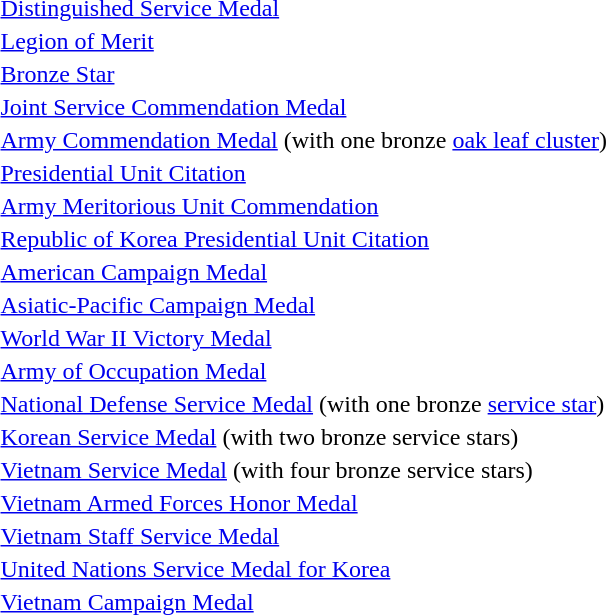<table>
<tr>
<td></td>
<td><a href='#'>Distinguished Service Medal</a></td>
</tr>
<tr>
<td></td>
<td><a href='#'>Legion of Merit</a></td>
</tr>
<tr>
<td></td>
<td><a href='#'>Bronze Star</a></td>
</tr>
<tr>
<td></td>
<td><a href='#'>Joint Service Commendation Medal</a></td>
</tr>
<tr>
<td></td>
<td><a href='#'>Army Commendation Medal</a> (with one bronze <a href='#'>oak leaf cluster</a>)</td>
</tr>
<tr>
<td></td>
<td><a href='#'>Presidential Unit Citation</a></td>
</tr>
<tr>
<td></td>
<td><a href='#'>Army Meritorious Unit Commendation</a></td>
</tr>
<tr>
<td></td>
<td><a href='#'>Republic of Korea Presidential Unit Citation</a></td>
</tr>
<tr>
<td></td>
<td><a href='#'>American Campaign Medal</a></td>
</tr>
<tr>
<td></td>
<td><a href='#'>Asiatic-Pacific Campaign Medal</a></td>
</tr>
<tr>
<td></td>
<td><a href='#'>World War II Victory Medal</a></td>
</tr>
<tr>
<td></td>
<td><a href='#'>Army of Occupation Medal</a></td>
</tr>
<tr>
<td></td>
<td><a href='#'>National Defense Service Medal</a> (with one bronze <a href='#'>service star</a>)</td>
</tr>
<tr>
<td></td>
<td><a href='#'>Korean Service Medal</a> (with two bronze service stars)</td>
</tr>
<tr>
<td></td>
<td><a href='#'>Vietnam Service Medal</a> (with four bronze service stars)</td>
</tr>
<tr>
<td></td>
<td><a href='#'>Vietnam Armed Forces Honor Medal</a></td>
</tr>
<tr>
<td></td>
<td><a href='#'>Vietnam Staff Service Medal</a></td>
</tr>
<tr>
<td></td>
<td><a href='#'>United Nations Service Medal for Korea</a></td>
</tr>
<tr>
<td></td>
<td><a href='#'>Vietnam Campaign Medal</a></td>
</tr>
</table>
